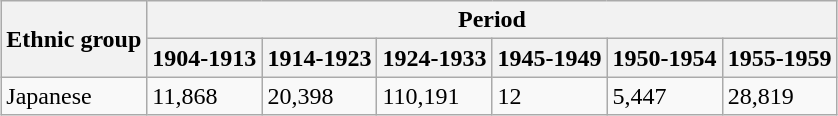<table class="wikitable" style="margin:auto">
<tr>
<th rowspan="2">Ethnic group</th>
<th colspan="10">Period</th>
</tr>
<tr align="center">
<th>1904-1913</th>
<th>1914-1923</th>
<th>1924-1933</th>
<th>1945-1949</th>
<th>1950-1954</th>
<th>1955-1959</th>
</tr>
<tr>
<td>Japanese</td>
<td>11,868</td>
<td>20,398</td>
<td>110,191</td>
<td>12</td>
<td>5,447</td>
<td>28,819</td>
</tr>
</table>
